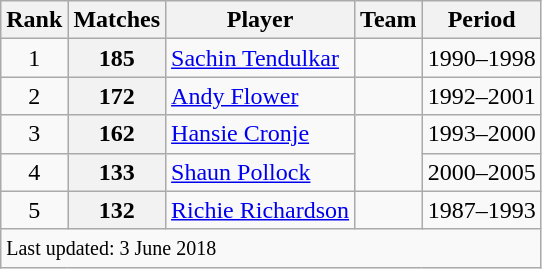<table class="wikitable plainrowheaders sortable">
<tr>
<th scope=col>Rank</th>
<th scope=col>Matches</th>
<th scope=col>Player</th>
<th scope=col>Team</th>
<th scope=col>Period</th>
</tr>
<tr>
<td align=center>1</td>
<th>185</th>
<td><a href='#'>Sachin Tendulkar</a></td>
<td></td>
<td>1990–1998</td>
</tr>
<tr>
<td align=center>2</td>
<th>172</th>
<td><a href='#'>Andy Flower</a></td>
<td></td>
<td>1992–2001</td>
</tr>
<tr>
<td align=center>3</td>
<th>162</th>
<td><a href='#'>Hansie Cronje</a></td>
<td rowspan=2></td>
<td>1993–2000</td>
</tr>
<tr>
<td align=center>4</td>
<th>133</th>
<td><a href='#'>Shaun Pollock</a></td>
<td>2000–2005</td>
</tr>
<tr>
<td align=center>5</td>
<th>132</th>
<td><a href='#'>Richie Richardson</a></td>
<td></td>
<td>1987–1993</td>
</tr>
<tr class=sortbottom>
<td colspan=5><small>Last updated: 3 June 2018</small></td>
</tr>
</table>
